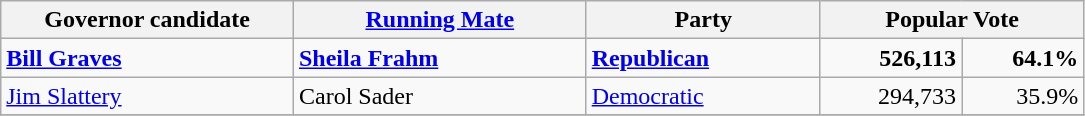<table class=wikitable>
<tr>
<th width="20%">Governor candidate</th>
<th width="20%"><a href='#'>Running Mate</a></th>
<th width="16%">Party</th>
<th width="18%" colspan=2>Popular Vote</th>
</tr>
<tr>
<td><strong><a href='#'>Bill Graves</a></strong></td>
<td><strong><a href='#'>Sheila Frahm</a></strong></td>
<td><strong><a href='#'>Republican</a></strong></td>
<td align="right"><strong>526,113</strong></td>
<td align="right"><strong>64.1%</strong></td>
</tr>
<tr>
<td><a href='#'>Jim Slattery</a></td>
<td>Carol Sader</td>
<td><a href='#'>Democratic</a></td>
<td align="right">294,733</td>
<td align="right">35.9%</td>
</tr>
<tr>
</tr>
</table>
